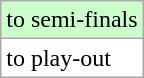<table class="wikitable">
<tr width=10px bgcolor="#ccffcc">
<td>to semi-finals</td>
</tr>
<tr width=10px bgcolor="#ffffff">
<td>to play-out</td>
</tr>
</table>
